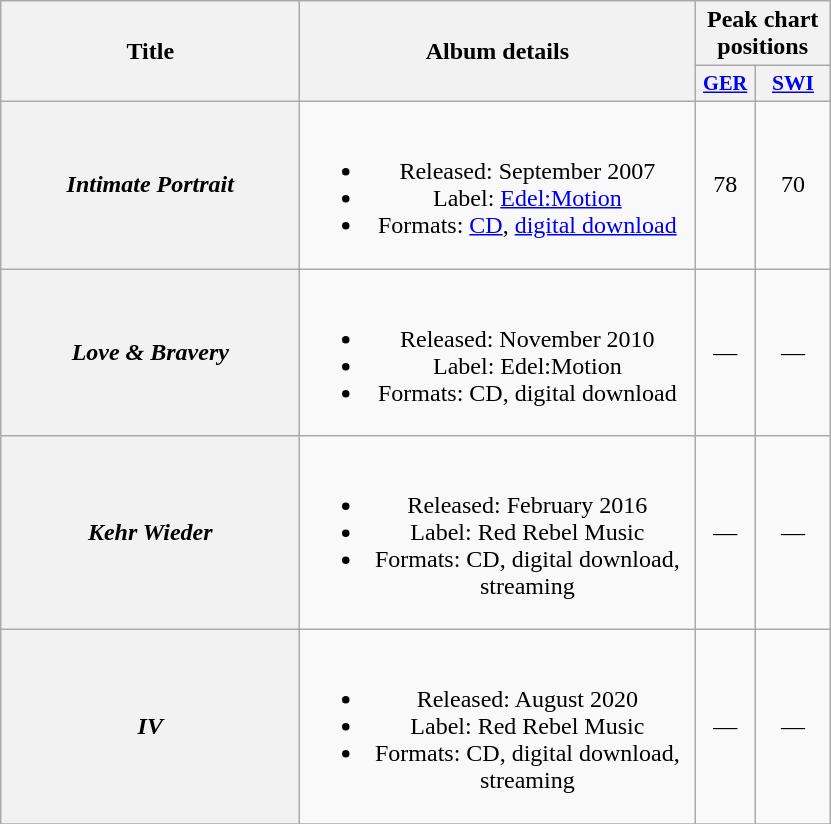<table class="wikitable plainrowheaders" style="text-align:center;">
<tr>
<th scope="col" rowspan="2" style="width:12em;">Title</th>
<th scope="col" rowspan="2" style="width:16em;">Album details</th>
<th scope="col" colspan="2">Peak chart positions</th>
</tr>
<tr>
<th scope="col" style="width:2.5em;font-size:85%;"><a href='#'>GER</a><br></th>
<th scope="col" style="width:3em;font-size:90%;"><a href='#'>SWI</a><br></th>
</tr>
<tr>
<th scope="row"><em>Intimate Portrait</em></th>
<td><br><ul><li>Released: September 2007</li><li>Label: <a href='#'>Edel:Motion</a></li><li>Formats: <a href='#'>CD</a>, <a href='#'>digital download</a></li></ul></td>
<td>78</td>
<td>70</td>
</tr>
<tr>
<th scope="row"><em>Love & Bravery</em></th>
<td><br><ul><li>Released: November 2010</li><li>Label: Edel:Motion</li><li>Formats: CD, digital download</li></ul></td>
<td>—</td>
<td>—</td>
</tr>
<tr>
<th scope="row"><em>Kehr Wieder</em></th>
<td><br><ul><li>Released: February 2016</li><li>Label: Red Rebel Music</li><li>Formats: CD, digital download, streaming</li></ul></td>
<td>—</td>
<td>—</td>
</tr>
<tr>
<th scope="row"><em>IV</em></th>
<td><br><ul><li>Released: August 2020</li><li>Label: Red Rebel Music</li><li>Formats: CD, digital download, streaming</li></ul></td>
<td>—</td>
<td>—</td>
</tr>
<tr>
</tr>
</table>
